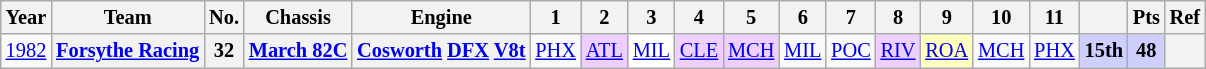<table class="wikitable" style="text-align:center; font-size:85%">
<tr>
<th>Year</th>
<th>Team</th>
<th>No.</th>
<th>Chassis</th>
<th>Engine</th>
<th>1</th>
<th>2</th>
<th>3</th>
<th>4</th>
<th>5</th>
<th>6</th>
<th>7</th>
<th>8</th>
<th>9</th>
<th>10</th>
<th>11</th>
<th></th>
<th>Pts</th>
<th>Ref</th>
</tr>
<tr>
<td><a href='#'>1982</a></td>
<th nowrap><a href='#'>Forsythe Racing</a></th>
<th>32</th>
<th nowrap><a href='#'>March 82C</a></th>
<th nowrap><a href='#'>Cosworth</a> <a href='#'>DFX</a> <a href='#'>V8</a><a href='#'>t</a></th>
<td><a href='#'>PHX</a></td>
<td style="background:#EFCFFF;"><a href='#'>ATL</a><br></td>
<td style="background:#FFFFFF;"><a href='#'>MIL</a><br></td>
<td style="background:#EFCFFF;"><a href='#'>CLE</a><br></td>
<td style="background:#EFCFFF;"><a href='#'>MCH</a><br></td>
<td><a href='#'>MIL</a></td>
<td><a href='#'>POC</a></td>
<td style="background:#EFCFFF;"><a href='#'>RIV</a><br></td>
<td style="background:#FFFFBF;"><a href='#'>ROA</a><br></td>
<td><a href='#'>MCH</a></td>
<td><a href='#'>PHX</a></td>
<th style="background:#CFCFFF;">15th</th>
<th style="background:#CFCFFF;">48</th>
<th></th>
</tr>
</table>
